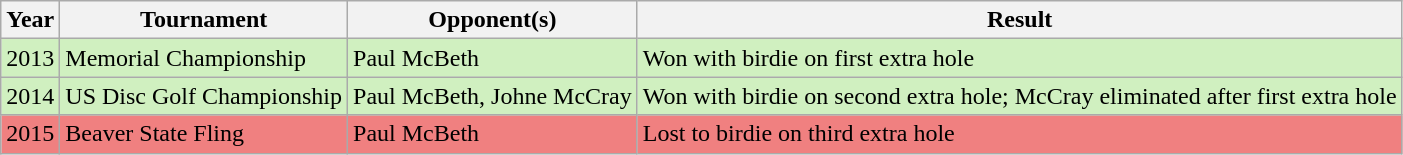<table class="wikitable">
<tr>
<th>Year</th>
<th>Tournament</th>
<th>Opponent(s)</th>
<th>Result</th>
</tr>
<tr style="background:#d0f0c0;">
<td>2013</td>
<td>Memorial Championship</td>
<td>Paul McBeth</td>
<td>Won with birdie on first extra hole </td>
</tr>
<tr style="background:#d0f0c0;">
<td>2014</td>
<td>US Disc Golf Championship</td>
<td>Paul McBeth, Johne McCray</td>
<td>Won with birdie on second extra hole; McCray eliminated after first extra hole </td>
</tr>
<tr style="background:#f08080;">
<td>2015</td>
<td>Beaver State Fling</td>
<td>Paul McBeth</td>
<td>Lost to birdie on third extra hole </td>
</tr>
</table>
